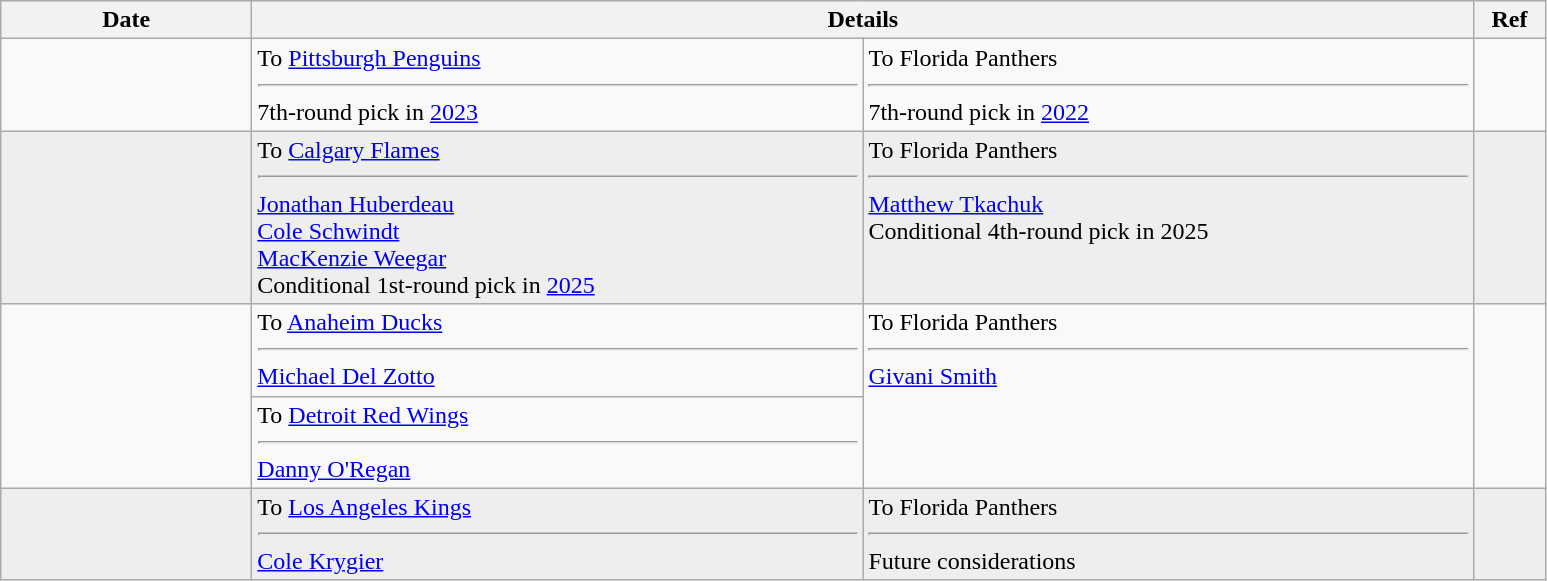<table class="wikitable">
<tr>
<th style="width: 10em;">Date</th>
<th colspan=2>Details</th>
<th style="width: 2.5em;">Ref</th>
</tr>
<tr>
<td></td>
<td style="width: 25em;" valign="top">To <a href='#'>Pittsburgh Penguins</a><hr>7th-round pick in <a href='#'>2023</a></td>
<td style="width: 25em;" valign="top">To Florida Panthers<hr>7th-round pick in <a href='#'>2022</a></td>
<td></td>
</tr>
<tr bgcolor="eeeeee">
<td></td>
<td style="width: 25em;" valign="top">To <a href='#'>Calgary Flames</a><hr><a href='#'>Jonathan Huberdeau</a><br><a href='#'>Cole Schwindt</a><br><a href='#'>MacKenzie Weegar</a><br>Conditional 1st-round pick in <a href='#'>2025</a></td>
<td style="width: 25em;" valign="top">To Florida Panthers<hr><a href='#'>Matthew Tkachuk</a><br>Conditional 4th-round pick in 2025</td>
<td></td>
</tr>
<tr>
<td rowspan=2></td>
<td valign="top">To <a href='#'>Anaheim Ducks</a><hr><a href='#'>Michael Del Zotto</a></td>
<td rowspan=2; valign="top">To Florida Panthers<hr><a href='#'>Givani Smith</a></td>
<td rowspan=2></td>
</tr>
<tr>
<td valign="top">To <a href='#'>Detroit Red Wings</a><hr><a href='#'>Danny O'Regan</a></td>
</tr>
<tr bgcolor="eeeeee">
<td></td>
<td style="width: 25em;" valign="top">To <a href='#'>Los Angeles Kings</a><hr><a href='#'>Cole Krygier</a></td>
<td style="width: 25em;" valign="top">To Florida Panthers<hr>Future considerations</td>
<td></td>
</tr>
</table>
